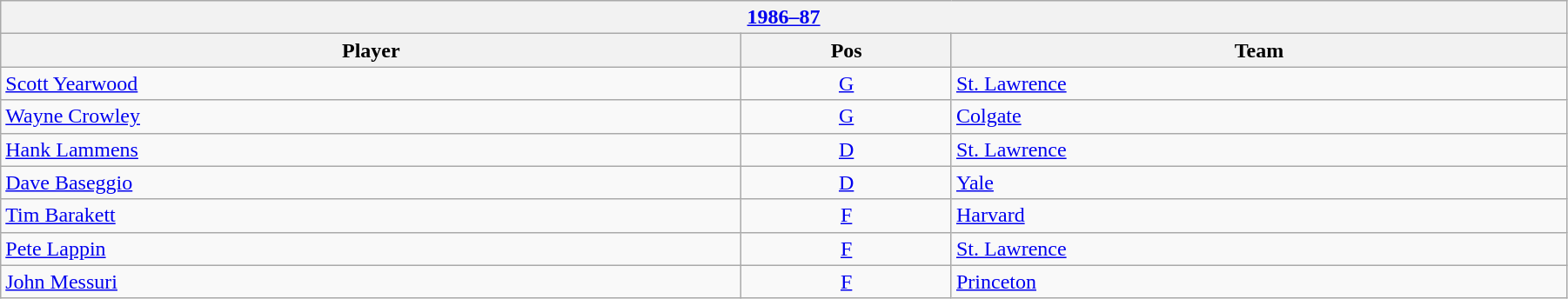<table class="wikitable" width=95%>
<tr>
<th colspan=3><a href='#'>1986–87</a></th>
</tr>
<tr>
<th>Player</th>
<th>Pos</th>
<th>Team</th>
</tr>
<tr>
<td><a href='#'>Scott Yearwood</a></td>
<td align=center><a href='#'>G</a></td>
<td><a href='#'>St. Lawrence</a></td>
</tr>
<tr>
<td><a href='#'>Wayne Crowley</a></td>
<td align=center><a href='#'>G</a></td>
<td><a href='#'>Colgate</a></td>
</tr>
<tr>
<td><a href='#'>Hank Lammens</a></td>
<td align=center><a href='#'>D</a></td>
<td><a href='#'>St. Lawrence</a></td>
</tr>
<tr>
<td><a href='#'>Dave Baseggio</a></td>
<td align=center><a href='#'>D</a></td>
<td><a href='#'>Yale</a></td>
</tr>
<tr>
<td><a href='#'>Tim Barakett</a></td>
<td align=center><a href='#'>F</a></td>
<td><a href='#'>Harvard</a></td>
</tr>
<tr>
<td><a href='#'>Pete Lappin</a></td>
<td align=center><a href='#'>F</a></td>
<td><a href='#'>St. Lawrence</a></td>
</tr>
<tr>
<td><a href='#'>John Messuri</a></td>
<td align=center><a href='#'>F</a></td>
<td><a href='#'>Princeton</a></td>
</tr>
</table>
